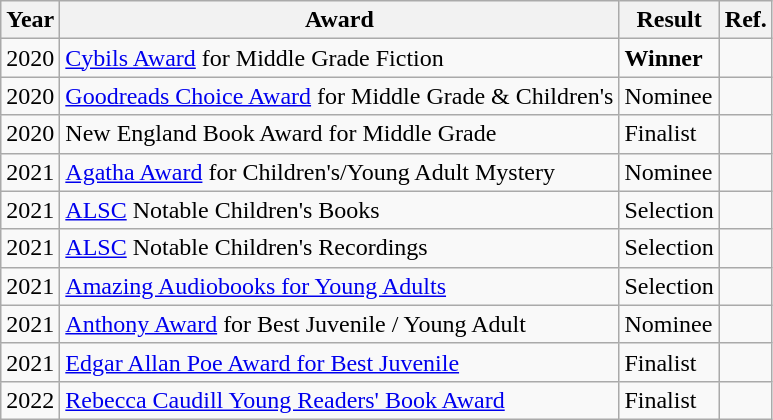<table class="wikitable sortable mw-collapsible">
<tr>
<th>Year</th>
<th>Award</th>
<th>Result</th>
<th>Ref.</th>
</tr>
<tr>
<td>2020</td>
<td><a href='#'>Cybils Award</a> for Middle Grade Fiction</td>
<td><strong>Winner</strong></td>
<td></td>
</tr>
<tr>
<td>2020</td>
<td><a href='#'>Goodreads Choice Award</a> for Middle Grade & Children's</td>
<td>Nominee</td>
<td></td>
</tr>
<tr>
<td>2020</td>
<td>New England Book Award for Middle Grade</td>
<td>Finalist</td>
<td></td>
</tr>
<tr>
<td>2021</td>
<td><a href='#'>Agatha Award</a> for Children's/Young Adult Mystery</td>
<td>Nominee</td>
<td></td>
</tr>
<tr>
<td>2021</td>
<td><a href='#'>ALSC</a> Notable Children's Books</td>
<td>Selection</td>
<td></td>
</tr>
<tr>
<td>2021</td>
<td><a href='#'>ALSC</a> Notable Children's Recordings</td>
<td>Selection</td>
<td></td>
</tr>
<tr>
<td>2021</td>
<td><a href='#'>Amazing Audiobooks for Young Adults</a></td>
<td>Selection</td>
<td></td>
</tr>
<tr>
<td>2021</td>
<td><a href='#'>Anthony Award</a> for Best Juvenile / Young Adult</td>
<td>Nominee</td>
<td></td>
</tr>
<tr>
<td>2021</td>
<td><a href='#'>Edgar Allan Poe Award for Best Juvenile</a></td>
<td>Finalist</td>
<td></td>
</tr>
<tr>
<td>2022</td>
<td><a href='#'>Rebecca Caudill Young Readers' Book Award</a></td>
<td>Finalist</td>
<td></td>
</tr>
</table>
